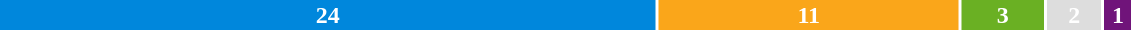<table style="width:60%; text-align:center;">
<tr style="color:white;">
<td style="background:#0087DC; width:58.5%;"><strong>24</strong></td>
<td style="background:#FAA61A; width:26.8%;"><strong>11</strong></td>
<td style="background:#6AB023; width:7.3%;"><strong>3</strong></td>
<td style="background:#DDDDDD; width:4.9%;"><strong>2</strong></td>
<td style="background:#70147A; width:2.4%;"><strong>1</strong></td>
</tr>
<tr>
<td><span></span></td>
<td><span></span></td>
<td><span></span></td>
<td><span></span></td>
<td><span></span></td>
</tr>
</table>
